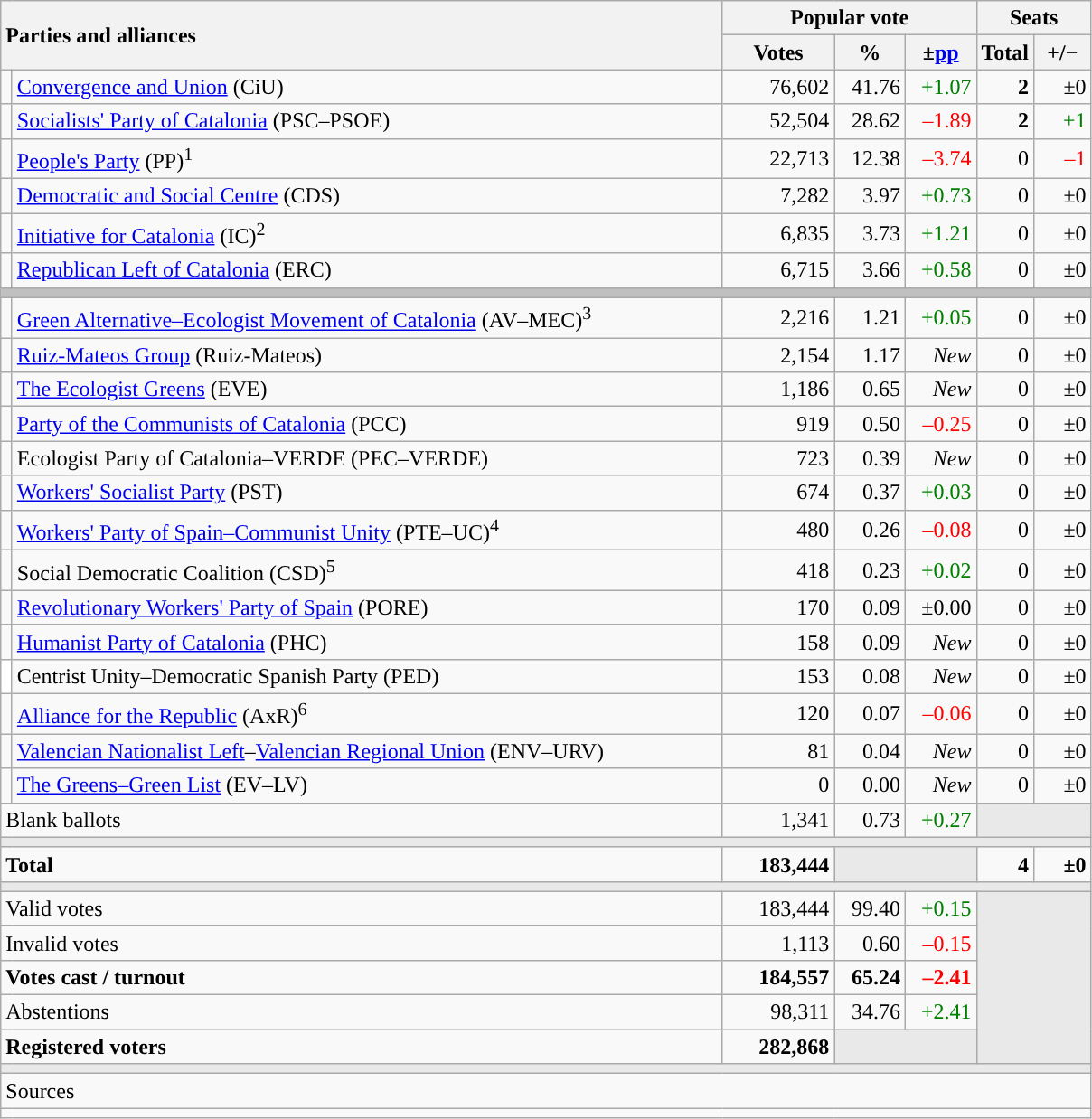<table class="wikitable" style="text-align:right;">
<tr>
<th style="text-align:left;" rowspan="2" colspan="2" width="525">Parties and alliances</th>
<th colspan="3">Popular vote</th>
<th colspan="2">Seats</th>
</tr>
<tr>
<th width="75">Votes</th>
<th width="45">%</th>
<th width="45">±<a href='#'>pp</a></th>
<th width="35">Total</th>
<th width="35">+/−</th>
</tr>
<tr>
<td width="1" style="color:inherit;background:"></td>
<td align="left"><a href='#'>Convergence and Union</a> (CiU)</td>
<td>76,602</td>
<td>41.76</td>
<td style="color:green;">+1.07</td>
<td><strong>2</strong></td>
<td>±0</td>
</tr>
<tr>
<td style="color:inherit;background:"></td>
<td align="left"><a href='#'>Socialists' Party of Catalonia</a> (PSC–PSOE)</td>
<td>52,504</td>
<td>28.62</td>
<td style="color:red;">–1.89</td>
<td><strong>2</strong></td>
<td style="color:green;">+1</td>
</tr>
<tr>
<td style="color:inherit;background:"></td>
<td align="left"><a href='#'>People's Party</a> (PP)<sup>1</sup></td>
<td>22,713</td>
<td>12.38</td>
<td style="color:red;">–3.74</td>
<td>0</td>
<td style="color:red;">–1</td>
</tr>
<tr>
<td style="color:inherit;background:"></td>
<td align="left"><a href='#'>Democratic and Social Centre</a> (CDS)</td>
<td>7,282</td>
<td>3.97</td>
<td style="color:green;">+0.73</td>
<td>0</td>
<td>±0</td>
</tr>
<tr>
<td style="color:inherit;background:"></td>
<td align="left"><a href='#'>Initiative for Catalonia</a> (IC)<sup>2</sup></td>
<td>6,835</td>
<td>3.73</td>
<td style="color:green;">+1.21</td>
<td>0</td>
<td>±0</td>
</tr>
<tr>
<td style="color:inherit;background:"></td>
<td align="left"><a href='#'>Republican Left of Catalonia</a> (ERC)</td>
<td>6,715</td>
<td>3.66</td>
<td style="color:green;">+0.58</td>
<td>0</td>
<td>±0</td>
</tr>
<tr>
<td colspan="7" bgcolor="#C0C0C0"></td>
</tr>
<tr>
<td style="color:inherit;background:"></td>
<td align="left"><a href='#'>Green Alternative–Ecologist Movement of Catalonia</a> (AV–MEC)<sup>3</sup></td>
<td>2,216</td>
<td>1.21</td>
<td style="color:green;">+0.05</td>
<td>0</td>
<td>±0</td>
</tr>
<tr>
<td style="color:inherit;background:"></td>
<td align="left"><a href='#'>Ruiz-Mateos Group</a> (Ruiz-Mateos)</td>
<td>2,154</td>
<td>1.17</td>
<td><em>New</em></td>
<td>0</td>
<td>±0</td>
</tr>
<tr>
<td style="color:inherit;background:"></td>
<td align="left"><a href='#'>The Ecologist Greens</a> (EVE)</td>
<td>1,186</td>
<td>0.65</td>
<td><em>New</em></td>
<td>0</td>
<td>±0</td>
</tr>
<tr>
<td style="color:inherit;background:"></td>
<td align="left"><a href='#'>Party of the Communists of Catalonia</a> (PCC)</td>
<td>919</td>
<td>0.50</td>
<td style="color:red;">–0.25</td>
<td>0</td>
<td>±0</td>
</tr>
<tr>
<td style="color:inherit;background:"></td>
<td align="left">Ecologist Party of Catalonia–VERDE (PEC–VERDE)</td>
<td>723</td>
<td>0.39</td>
<td><em>New</em></td>
<td>0</td>
<td>±0</td>
</tr>
<tr>
<td style="color:inherit;background:"></td>
<td align="left"><a href='#'>Workers' Socialist Party</a> (PST)</td>
<td>674</td>
<td>0.37</td>
<td style="color:green;">+0.03</td>
<td>0</td>
<td>±0</td>
</tr>
<tr>
<td style="color:inherit;background:"></td>
<td align="left"><a href='#'>Workers' Party of Spain–Communist Unity</a> (PTE–UC)<sup>4</sup></td>
<td>480</td>
<td>0.26</td>
<td style="color:red;">–0.08</td>
<td>0</td>
<td>±0</td>
</tr>
<tr>
<td style="color:inherit;background:"></td>
<td align="left">Social Democratic Coalition (CSD)<sup>5</sup></td>
<td>418</td>
<td>0.23</td>
<td style="color:green;">+0.02</td>
<td>0</td>
<td>±0</td>
</tr>
<tr>
<td style="color:inherit;background:"></td>
<td align="left"><a href='#'>Revolutionary Workers' Party of Spain</a> (PORE)</td>
<td>170</td>
<td>0.09</td>
<td>±0.00</td>
<td>0</td>
<td>±0</td>
</tr>
<tr>
<td style="color:inherit;background:"></td>
<td align="left"><a href='#'>Humanist Party of Catalonia</a> (PHC)</td>
<td>158</td>
<td>0.09</td>
<td><em>New</em></td>
<td>0</td>
<td>±0</td>
</tr>
<tr>
<td bgcolor="white"></td>
<td align="left">Centrist Unity–Democratic Spanish Party (PED)</td>
<td>153</td>
<td>0.08</td>
<td><em>New</em></td>
<td>0</td>
<td>±0</td>
</tr>
<tr>
<td style="color:inherit;background:"></td>
<td align="left"><a href='#'>Alliance for the Republic</a> (AxR)<sup>6</sup></td>
<td>120</td>
<td>0.07</td>
<td style="color:red;">–0.06</td>
<td>0</td>
<td>±0</td>
</tr>
<tr>
<td style="color:inherit;background:"></td>
<td align="left"><a href='#'>Valencian Nationalist Left</a>–<a href='#'>Valencian Regional Union</a> (ENV–URV)</td>
<td>81</td>
<td>0.04</td>
<td><em>New</em></td>
<td>0</td>
<td>±0</td>
</tr>
<tr>
<td style="color:inherit;background:"></td>
<td align="left"><a href='#'>The Greens–Green List</a> (EV–LV)</td>
<td>0</td>
<td>0.00</td>
<td><em>New</em></td>
<td>0</td>
<td>±0</td>
</tr>
<tr>
<td align="left" colspan="2">Blank ballots</td>
<td>1,341</td>
<td>0.73</td>
<td style="color:green;">+0.27</td>
<td bgcolor="#E9E9E9" colspan="2"></td>
</tr>
<tr>
<td colspan="7" bgcolor="#E9E9E9"></td>
</tr>
<tr style="font-weight:bold;">
<td align="left" colspan="2">Total</td>
<td>183,444</td>
<td bgcolor="#E9E9E9" colspan="2"></td>
<td>4</td>
<td>±0</td>
</tr>
<tr>
<td colspan="7" bgcolor="#E9E9E9"></td>
</tr>
<tr>
<td align="left" colspan="2">Valid votes</td>
<td>183,444</td>
<td>99.40</td>
<td style="color:green;">+0.15</td>
<td bgcolor="#E9E9E9" colspan="2" rowspan="5"></td>
</tr>
<tr>
<td align="left" colspan="2">Invalid votes</td>
<td>1,113</td>
<td>0.60</td>
<td style="color:red;">–0.15</td>
</tr>
<tr style="font-weight:bold;">
<td align="left" colspan="2">Votes cast / turnout</td>
<td>184,557</td>
<td>65.24</td>
<td style="color:red;">–2.41</td>
</tr>
<tr>
<td align="left" colspan="2">Abstentions</td>
<td>98,311</td>
<td>34.76</td>
<td style="color:green;">+2.41</td>
</tr>
<tr style="font-weight:bold;">
<td align="left" colspan="2">Registered voters</td>
<td>282,868</td>
<td bgcolor="#E9E9E9" colspan="2"></td>
</tr>
<tr>
<td colspan="7" bgcolor="#E9E9E9"></td>
</tr>
<tr>
<td align="left" colspan="7">Sources</td>
</tr>
<tr>
<td colspan="7" style="text-align:left; max-width:790px;"></td>
</tr>
</table>
